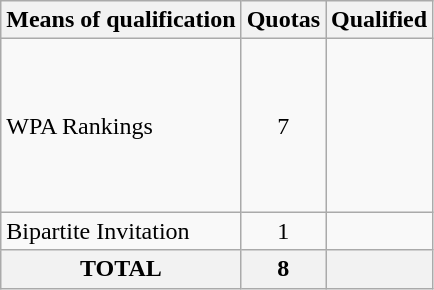<table class = "wikitable">
<tr>
<th>Means of qualification</th>
<th>Quotas</th>
<th>Qualified</th>
</tr>
<tr>
<td>WPA Rankings</td>
<td align="center">7</td>
<td><br><br><br><br><br><br></td>
</tr>
<tr>
<td>Bipartite Invitation</td>
<td align="center">1</td>
<td></td>
</tr>
<tr>
<th>TOTAL</th>
<th>8</th>
<th></th>
</tr>
</table>
